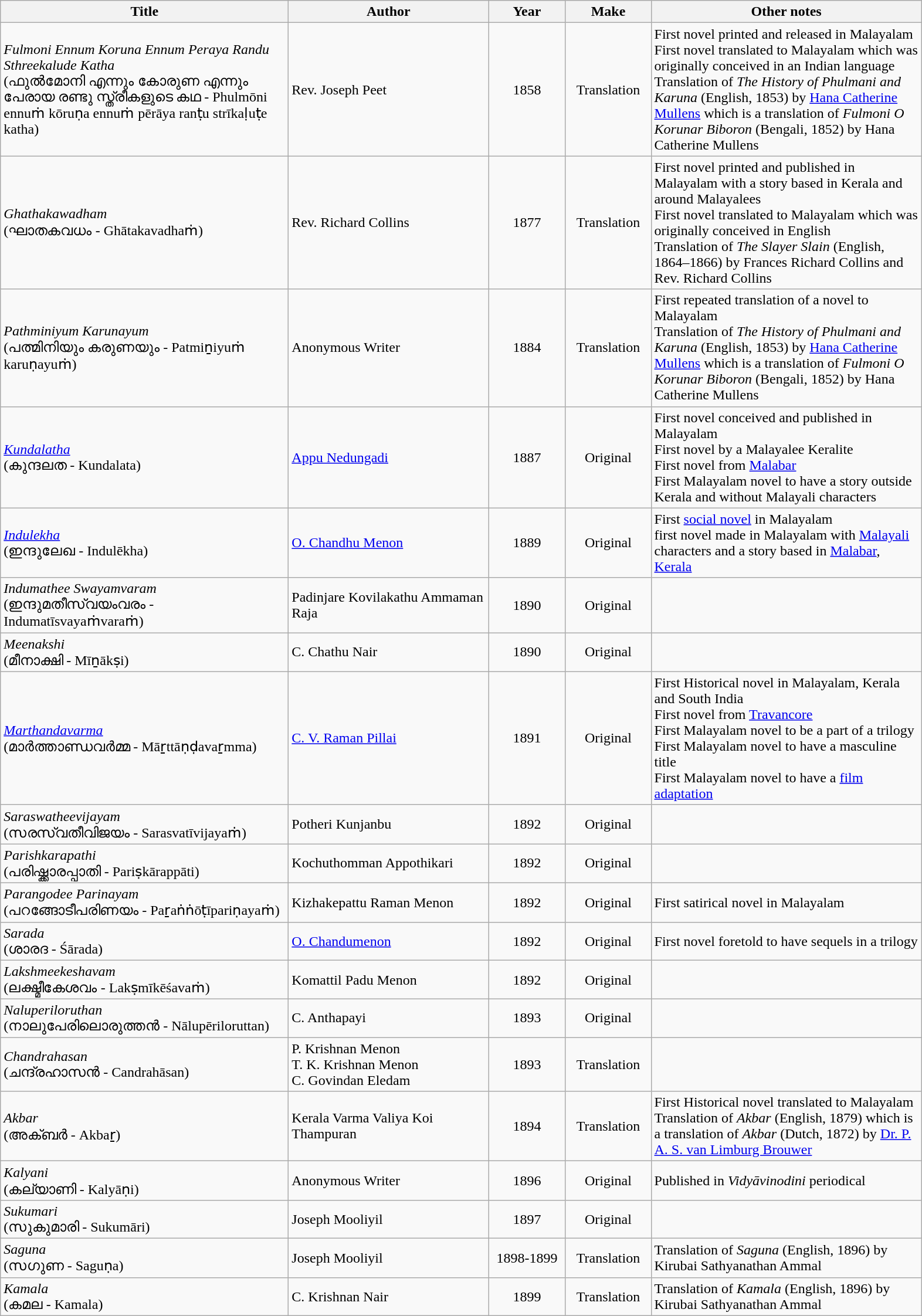<table class="wikitable" border="1">
<tr>
<th style="width: 320px;">Title</th>
<th style="width: 220px;">Author</th>
<th style="width: 80px;">Year</th>
<th style="width: 90px;">Make</th>
<th class="unsortable" style="width: 300px;">Other notes</th>
</tr>
<tr>
<td><em>Fulmoni Ennum Koruna Ennum Peraya Randu Sthreekalude Katha</em><br>(ഫുൽമോനി  എന്നും  കോരുണ എന്നും പേരായ രണ്ടു സ്ത്രീകളുടെ കഥ - Phulmōni ennuṁ kōruṇa ennuṁ pērāya ranṭu strīkaḷuṭe katha)</td>
<td>Rev. Joseph Peet</td>
<td style="text-align: center;">1858</td>
<td style="text-align: center;">Translation</td>
<td>First novel printed and released in Malayalam<br>First novel translated to Malayalam which was originally conceived in an Indian language<br>Translation of <em>The History of  Phulmani and Karuna</em>  (English, 1853) by <a href='#'>Hana Catherine Mullens</a> which is a translation of <em>Fulmoni O Korunar Biboron</em> (Bengali, 1852) by Hana Catherine Mullens</td>
</tr>
<tr>
<td><em>Ghathakawadham</em><br>(ഘാതകവധം - Ghātakavadhaṁ)</td>
<td>Rev. Richard Collins</td>
<td style="text-align: center;">1877</td>
<td style="text-align: center;">Translation</td>
<td>First novel printed and published in Malayalam with a story based in Kerala and around Malayalees<br>First novel translated to Malayalam which was originally conceived in English<br>Translation of <em>The Slayer Slain</em>  (English, 1864–1866) by Frances Richard Collins and Rev. Richard Collins</td>
</tr>
<tr>
<td><em>Pathminiyum Karunayum</em><br>(പത്മിനിയും കരുണയും - Patmiṉiyuṁ karuṇayuṁ)</td>
<td>Anonymous Writer</td>
<td style="text-align: center;">1884</td>
<td style="text-align: center;">Translation</td>
<td>First repeated translation of a novel to Malayalam<br>Translation of <em>The History of  Phulmani and Karuna</em>  (English, 1853) by <a href='#'>Hana Catherine Mullens</a> which is a translation of <em>Fulmoni O Korunar Biboron</em> (Bengali, 1852) by Hana Catherine Mullens</td>
</tr>
<tr>
<td><em><a href='#'>Kundalatha</a></em><br>(കുന്ദലത - Kundalata)</td>
<td><a href='#'>Appu Nedungadi</a></td>
<td style="text-align: center;">1887</td>
<td style="text-align: center;">Original</td>
<td>First novel conceived and published in Malayalam <br>First novel by a Malayalee Keralite<br>First novel from <a href='#'>Malabar</a><br>First Malayalam novel to have a story outside Kerala and without Malayali characters</td>
</tr>
<tr>
<td><em><a href='#'>Indulekha</a></em><br>(ഇന്ദുലേഖ - Indulēkha)</td>
<td><a href='#'>O. Chandhu Menon</a></td>
<td style="text-align: center;">1889</td>
<td style="text-align: center;">Original</td>
<td>First <a href='#'>social novel</a> in Malayalam<br>first novel made in Malayalam with <a href='#'>Malayali</a> characters and a story based in <a href='#'>Malabar</a>, <a href='#'>Kerala</a></td>
</tr>
<tr>
<td><em>Indumathee Swayamvaram</em><br>(ഇന്ദുമതീസ്വയംവരം - Indumatīsvayaṁvaraṁ)</td>
<td>Padinjare Kovilakathu Ammaman Raja</td>
<td style="text-align: center;">1890</td>
<td style="text-align: center;">Original</td>
<td></td>
</tr>
<tr>
<td><em>Meenakshi</em><br>(മീനാക്ഷി - Mīṉākṣi)</td>
<td>C. Chathu Nair</td>
<td style="text-align: center;">1890</td>
<td style="text-align: center;">Original</td>
<td></td>
</tr>
<tr>
<td><em><a href='#'>Marthandavarma</a></em><br>(മാർത്താണ്ഡവർമ്മ - Māṟttāṇḍavaṟmma)</td>
<td><a href='#'>C. V. Raman Pillai</a></td>
<td style="text-align: center;">1891</td>
<td style="text-align: center;">Original</td>
<td>First Historical novel in Malayalam, Kerala and South India<br>First novel from <a href='#'>Travancore</a><br>First Malayalam novel to be a part of a trilogy<br>First Malayalam novel to have a masculine title<br>First Malayalam novel to have a <a href='#'>film adaptation</a></td>
</tr>
<tr>
<td><em>Saraswatheevijayam</em><br>(സരസ്വതീവിജയം - Sarasvatīvijayaṁ)</td>
<td>Potheri Kunjanbu</td>
<td style="text-align: center;">1892</td>
<td style="text-align: center;">Original</td>
<td></td>
</tr>
<tr>
<td><em>Parishkarapathi</em><br>(പരിഷ്ക്കാരപ്പാതി - Pariṣkārappāti)</td>
<td>Kochuthomman Appothikari</td>
<td style="text-align: center;">1892</td>
<td style="text-align: center;">Original</td>
<td></td>
</tr>
<tr>
<td><em>Parangodee Parinayam</em><br>(പറങ്ങോടീപരിണയം - Paṟaṅṅōṭīpariṇayaṁ)</td>
<td>Kizhakepattu Raman Menon</td>
<td style="text-align: center;">1892</td>
<td style="text-align: center;">Original</td>
<td>First satirical novel in Malayalam</td>
</tr>
<tr>
<td><em>Sarada</em><br>(ശാരദ - Śārada)</td>
<td><a href='#'>O. Chandumenon</a></td>
<td style="text-align: center;">1892</td>
<td style="text-align: center;">Original</td>
<td>First novel foretold to have sequels in a trilogy</td>
</tr>
<tr>
<td><em>Lakshmeekeshavam</em><br>(ലക്ഷ്മീകേശവം - Lakṣmīkēśavaṁ)</td>
<td>Komattil Padu Menon</td>
<td style="text-align: center;">1892</td>
<td style="text-align: center;">Original</td>
<td></td>
</tr>
<tr>
<td><em>Naluperiloruthan</em><br>(നാലുപേരിലൊരുത്തൻ - Nālupēriloruttan)</td>
<td>C. Anthapayi</td>
<td style="text-align: center;">1893</td>
<td style="text-align: center;">Original</td>
<td></td>
</tr>
<tr>
<td><em>Chandrahasan</em><br>(ചന്ദ്രഹാസൻ - Candrahāsan)</td>
<td>P. Krishnan Menon<br>T. K. Krishnan Menon<br>C. Govindan Eledam</td>
<td style="text-align: center;">1893</td>
<td style="text-align: center;">Translation</td>
<td></td>
</tr>
<tr>
<td><em>Akbar</em><br>(അക്ബർ - Akbaṟ)</td>
<td>Kerala Varma Valiya Koi Thampuran</td>
<td style="text-align: center;">1894</td>
<td style="text-align: center;">Translation</td>
<td>First Historical novel translated to Malayalam<br>Translation of <em>Akbar</em> (English, 1879) which is a translation of <em>Akbar</em> (Dutch, 1872) by <a href='#'>Dr. P. A. S. van Limburg Brouwer</a></td>
</tr>
<tr>
<td><em>Kalyani</em><br>(കല്യാണി - Kalyāṇi)</td>
<td>Anonymous Writer</td>
<td style="text-align: center;">1896</td>
<td style="text-align: center;">Original</td>
<td>Published in <em>Vidyāvinodini</em> periodical</td>
</tr>
<tr>
<td><em>Sukumari</em><br>(സുകുമാരി - Sukumāri)</td>
<td>Joseph Mooliyil</td>
<td style="text-align: center;">1897</td>
<td style="text-align: center;">Original</td>
<td></td>
</tr>
<tr>
<td><em>Saguna</em><br>(സഗുണ - Saguṇa)</td>
<td>Joseph Mooliyil</td>
<td style="text-align: center;">1898-1899</td>
<td style="text-align: center;">Translation</td>
<td>Translation of <em>Saguna</em> (English, 1896) by Kirubai Sathyanathan Ammal</td>
</tr>
<tr>
<td><em>Kamala</em><br>(കമല - Kamala)</td>
<td>C. Krishnan Nair</td>
<td style="text-align: center;">1899</td>
<td style="text-align: center;">Translation</td>
<td>Translation of <em>Kamala</em> (English, 1896) by Kirubai Sathyanathan Ammal</td>
</tr>
</table>
